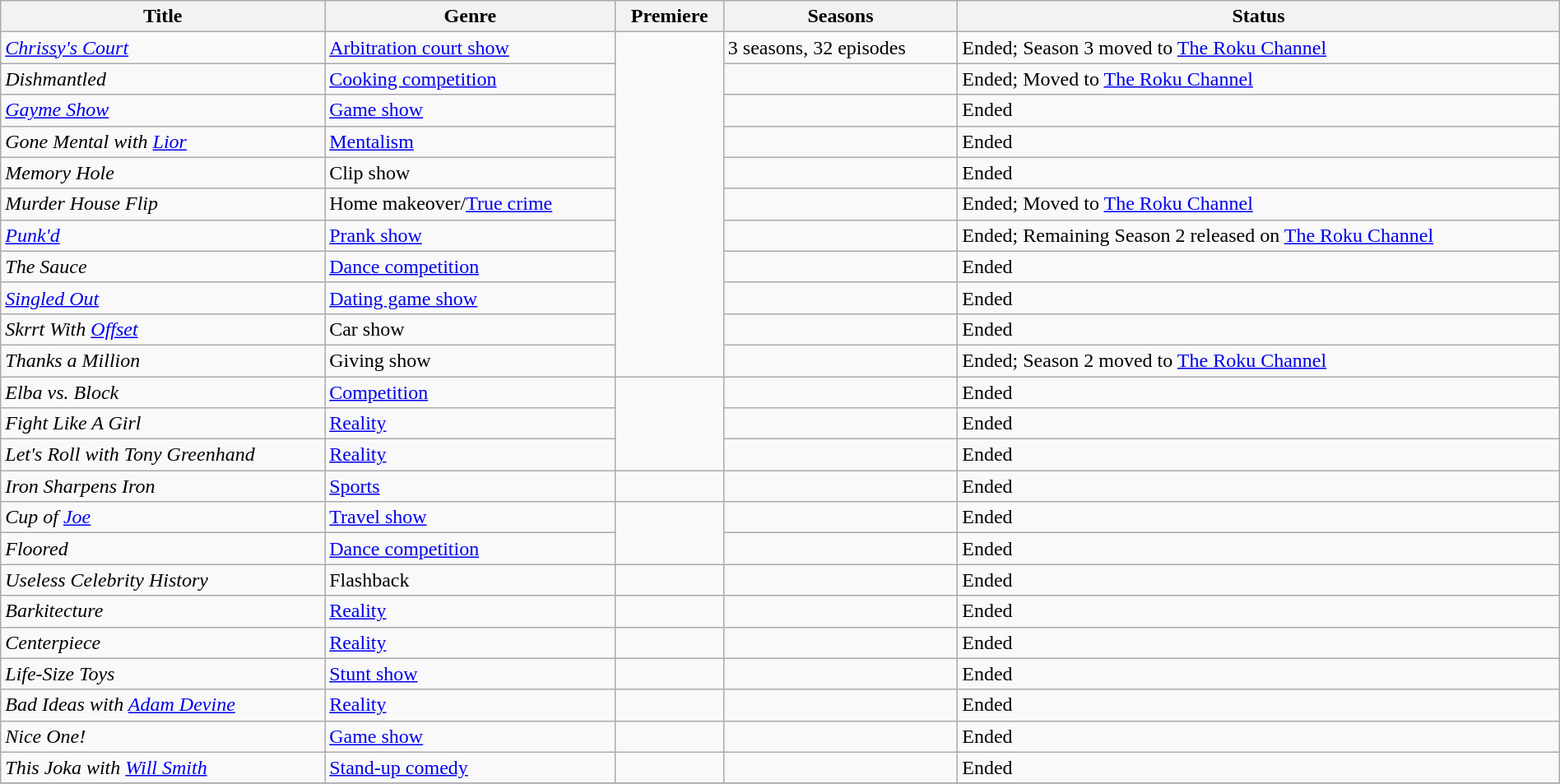<table class="wikitable sortable" style="width:100%;">
<tr>
<th>Title</th>
<th>Genre</th>
<th>Premiere</th>
<th>Seasons</th>
<th>Status</th>
</tr>
<tr>
<td><em><a href='#'>Chrissy's Court</a></em></td>
<td><a href='#'>Arbitration court show</a></td>
<td rowspan="11"></td>
<td>3 seasons, 32 episodes</td>
<td>Ended; Season 3 moved to <a href='#'>The Roku Channel</a></td>
</tr>
<tr>
<td><em>Dishmantled</em></td>
<td><a href='#'>Cooking competition</a></td>
<td></td>
<td>Ended; Moved to <a href='#'>The Roku Channel</a></td>
</tr>
<tr>
<td><em><a href='#'>Gayme Show</a></em></td>
<td><a href='#'>Game show</a></td>
<td></td>
<td>Ended</td>
</tr>
<tr>
<td><em>Gone Mental with <a href='#'>Lior</a></em></td>
<td><a href='#'>Mentalism</a></td>
<td></td>
<td>Ended</td>
</tr>
<tr>
<td><em>Memory Hole</em></td>
<td>Clip show</td>
<td></td>
<td>Ended</td>
</tr>
<tr>
<td><em>Murder House Flip</em></td>
<td>Home makeover/<a href='#'>True crime</a></td>
<td></td>
<td>Ended; Moved to <a href='#'>The Roku Channel</a></td>
</tr>
<tr>
<td><em><a href='#'>Punk'd</a></em></td>
<td><a href='#'>Prank show</a></td>
<td></td>
<td>Ended; Remaining Season 2 released on <a href='#'>The Roku Channel</a></td>
</tr>
<tr>
<td><em>The Sauce</em></td>
<td><a href='#'>Dance competition</a></td>
<td></td>
<td>Ended</td>
</tr>
<tr>
<td><em><a href='#'>Singled Out</a></em></td>
<td><a href='#'>Dating game show</a></td>
<td></td>
<td>Ended</td>
</tr>
<tr>
<td><em>Skrrt With <a href='#'>Offset</a></em></td>
<td>Car show</td>
<td></td>
<td>Ended</td>
</tr>
<tr>
<td><em>Thanks a Million</em></td>
<td>Giving show</td>
<td></td>
<td>Ended; Season 2 moved to <a href='#'>The Roku Channel</a></td>
</tr>
<tr>
<td><em>Elba vs. Block</em></td>
<td><a href='#'>Competition</a></td>
<td rowspan="3"></td>
<td></td>
<td>Ended</td>
</tr>
<tr>
<td><em>Fight Like A Girl</em></td>
<td><a href='#'>Reality</a></td>
<td></td>
<td>Ended</td>
</tr>
<tr>
<td><em>Let's Roll with Tony Greenhand</em></td>
<td><a href='#'>Reality</a></td>
<td></td>
<td>Ended</td>
</tr>
<tr>
<td><em>Iron Sharpens Iron</em></td>
<td><a href='#'>Sports</a></td>
<td></td>
<td></td>
<td>Ended</td>
</tr>
<tr>
<td><em>Cup of <a href='#'>Joe</a></em></td>
<td><a href='#'>Travel show</a></td>
<td rowspan="2"></td>
<td></td>
<td>Ended</td>
</tr>
<tr>
<td><em>Floored</em></td>
<td><a href='#'>Dance competition</a></td>
<td></td>
<td>Ended</td>
</tr>
<tr>
<td><em>Useless Celebrity History</em></td>
<td>Flashback</td>
<td></td>
<td></td>
<td>Ended</td>
</tr>
<tr>
<td><em>Barkitecture</em></td>
<td><a href='#'>Reality</a></td>
<td></td>
<td></td>
<td>Ended</td>
</tr>
<tr>
<td><em>Centerpiece</em></td>
<td><a href='#'>Reality</a></td>
<td></td>
<td></td>
<td>Ended</td>
</tr>
<tr>
<td><em>Life-Size Toys</em></td>
<td><a href='#'>Stunt show</a></td>
<td></td>
<td></td>
<td>Ended</td>
</tr>
<tr>
<td><em>Bad Ideas with <a href='#'>Adam Devine</a></em></td>
<td><a href='#'>Reality</a></td>
<td></td>
<td></td>
<td>Ended</td>
</tr>
<tr>
<td><em>Nice One!</em></td>
<td><a href='#'>Game show</a></td>
<td></td>
<td></td>
<td>Ended</td>
</tr>
<tr>
<td><em>This Joka with <a href='#'>Will Smith</a></em></td>
<td><a href='#'>Stand-up comedy</a></td>
<td></td>
<td></td>
<td>Ended</td>
</tr>
<tr>
</tr>
</table>
